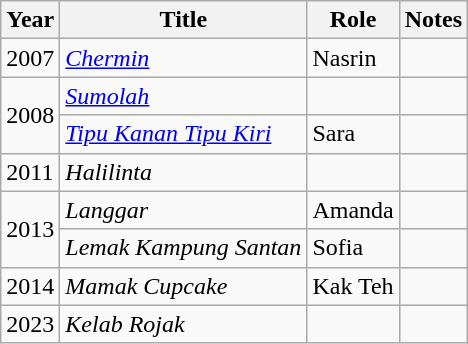<table class="wikitable sortable">
<tr>
<th>Year</th>
<th>Title</th>
<th>Role</th>
<th>Notes</th>
</tr>
<tr>
<td>2007</td>
<td><em><a href='#'>Chermin</a></em></td>
<td>Nasrin</td>
<td></td>
</tr>
<tr>
<td rowspan=2>2008</td>
<td><em><a href='#'>Sumolah</a></em></td>
<td></td>
<td></td>
</tr>
<tr>
<td><em><a href='#'>Tipu Kanan Tipu Kiri</a></em></td>
<td>Sara</td>
<td></td>
</tr>
<tr>
<td>2011</td>
<td><em>Halilinta</em></td>
<td></td>
<td></td>
</tr>
<tr>
<td rowspan=2>2013</td>
<td><em>Langgar</em></td>
<td>Amanda</td>
<td></td>
</tr>
<tr>
<td><em>Lemak Kampung Santan</em></td>
<td>Sofia</td>
<td></td>
</tr>
<tr>
<td>2014</td>
<td><em>Mamak Cupcake</em></td>
<td>Kak Teh</td>
<td></td>
</tr>
<tr>
<td>2023</td>
<td><em>Kelab Rojak</em></td>
<td></td>
<td></td>
</tr>
</table>
